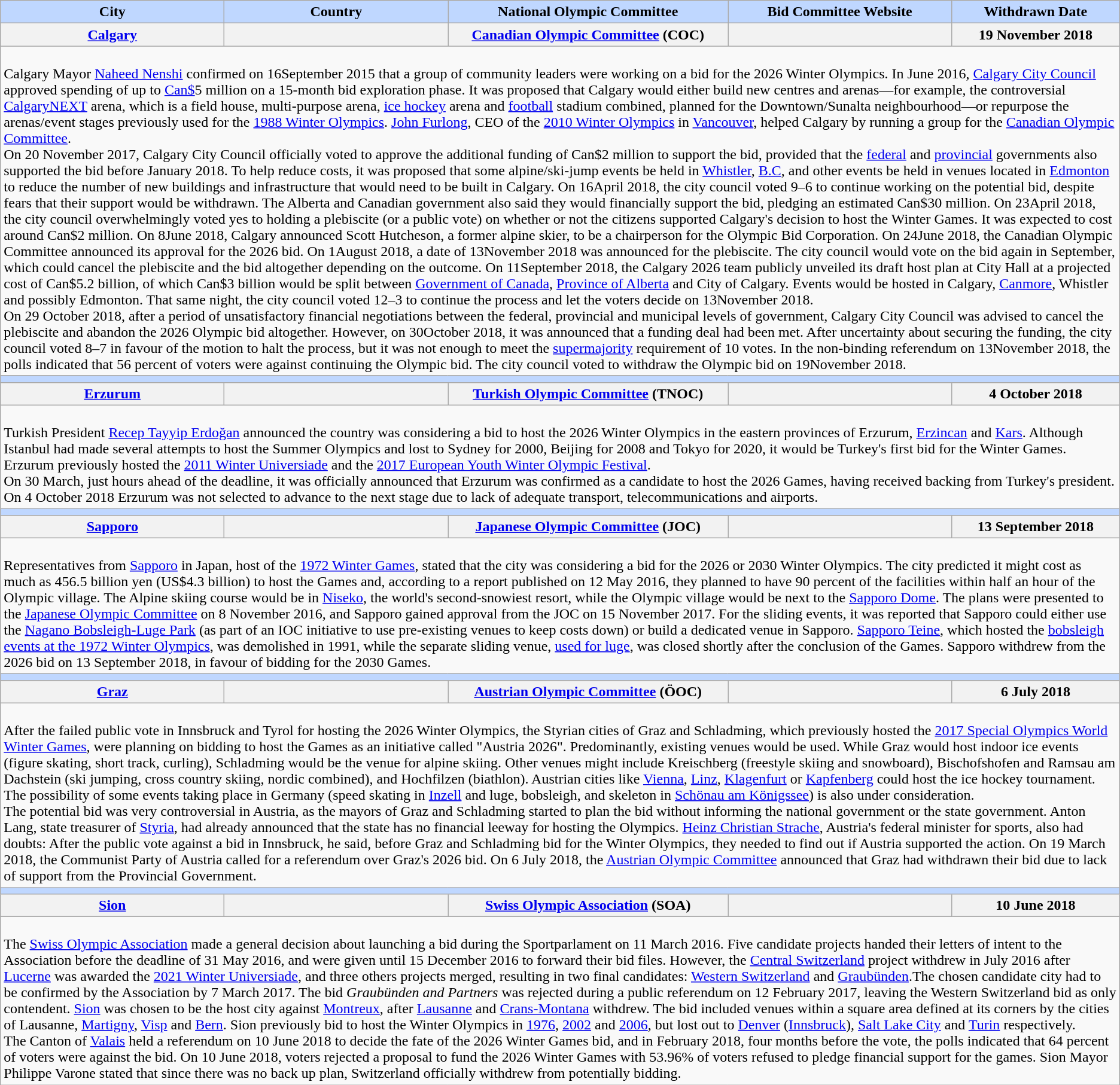<table class="wikitable plainrowheaders">
<tr>
<th style="background-color: #BFD7FF" width="20%">City</th>
<th style="background-color: #BFD7FF" width="20%">Country</th>
<th style="background-color: #BFD7FF" width="25%">National Olympic Committee</th>
<th style="background-color: #BFD7FF" width="20%">Bid Committee Website</th>
<th style="background-color: #BFD7FF" width="15%">Withdrawn Date</th>
</tr>
<tr>
<th style="text-align:center" scope="row"><strong><a href='#'>Calgary</a></strong></th>
<th scope="row"></th>
<th style="text-align:center" scope="row"><a href='#'>Canadian Olympic Committee</a> (COC)</th>
<th style="text-align:center" scope="row"></th>
<th style="text-align:center" scope="row">19 November 2018</th>
</tr>
<tr>
<td colspan=6><br>Calgary Mayor <a href='#'>Naheed Nenshi</a> confirmed on 16September 2015 that a group of community leaders were working on a bid for the 2026 Winter Olympics. In June 2016, <a href='#'>Calgary City Council</a> approved spending of up to <a href='#'>Can$</a>5 million on a 15-month bid exploration phase. It was proposed that Calgary would either build new centres and arenas—for example, the controversial <a href='#'>CalgaryNEXT</a> arena, which is a field house, multi-purpose arena, <a href='#'>ice hockey</a> arena and <a href='#'>football</a> stadium combined, planned for the Downtown/Sunalta neighbourhood—or repurpose the arenas/event stages previously used for the <a href='#'>1988 Winter Olympics</a>. <a href='#'>John Furlong</a>, CEO of the <a href='#'>2010 Winter Olympics</a> in <a href='#'>Vancouver</a>, helped Calgary by running a group for the <a href='#'>Canadian Olympic Committee</a>.<br>On 20 November 2017, Calgary City Council officially voted to approve the additional funding of Can$2 million to support the bid, provided that the <a href='#'>federal</a> and <a href='#'>provincial</a> governments also supported the bid before January 2018. To help reduce costs, it was proposed that some alpine/ski-jump events be held in <a href='#'>Whistler</a>, <a href='#'>B.C</a>, and other events be held in venues located in <a href='#'>Edmonton</a> to reduce the number of new buildings and infrastructure that would need to be built in Calgary. On 16April 2018, the city council voted 9–6 to continue working on the potential bid, despite fears that their support would be withdrawn. The Alberta and Canadian government also said they would financially support the bid, pledging an estimated Can$30 million. On 23April 2018, the city council overwhelmingly voted yes to holding a plebiscite (or a public vote) on whether or not the citizens supported Calgary's decision to host the Winter Games. It was expected to cost around Can$2 million. On 8June 2018, Calgary announced Scott Hutcheson, a former alpine skier, to be a chairperson for the Olympic Bid Corporation. On 24June 2018, the Canadian Olympic Committee announced its approval for the 2026 bid. On 1August 2018, a date of 13November 2018 was announced for the plebiscite. The city council would vote on the bid again in September, which could cancel the plebiscite and the bid altogether depending on the outcome. On 11September 2018, the Calgary 2026 team publicly unveiled its draft host plan at City Hall at a projected cost of Can$5.2 billion, of which Can$3 billion would be split between <a href='#'>Government of Canada</a>, <a href='#'>Province of Alberta</a> and City of Calgary. Events would be hosted in Calgary, <a href='#'>Canmore</a>, Whistler and possibly Edmonton. That same night, the city council voted 12–3 to continue the process and let the voters decide on 13November 2018.<br>On 29 October 2018, after a period of unsatisfactory financial negotiations between the federal, provincial and municipal levels of government, Calgary City Council was advised to cancel the plebiscite and abandon the 2026 Olympic bid altogether. However, on 30October 2018, it was announced that a funding deal had been met. After uncertainty about securing the funding, the city council voted 8–7 in favour of the motion to halt the process, but it was not enough to meet the <a href='#'>supermajority</a> requirement of 10 votes. In the non-binding referendum on 13November 2018, the polls indicated that 56 percent of voters were against continuing the Olympic bid. The city council voted to withdraw the Olympic bid on 19November 2018.</td>
</tr>
<tr>
<th colspan="5" style="background:#BFD7FF;"></th>
</tr>
<tr>
<th style="text-align:center" scope="row"><strong><a href='#'>Erzurum</a></strong></th>
<th scope="row"></th>
<th style="text-align:center" scope="row"><a href='#'>Turkish Olympic Committee</a> (TNOC)</th>
<th style="text-align:center" scope="row"></th>
<th style="text-align:center" scope="row">4 October 2018</th>
</tr>
<tr>
<td colspan=6><br>Turkish President <a href='#'>Recep Tayyip Erdoğan</a> announced the country was considering a bid to host the 2026 Winter Olympics in the eastern provinces of Erzurum, <a href='#'>Erzincan</a> and <a href='#'>Kars</a>. Although Istanbul had made several attempts to host the Summer Olympics and lost to Sydney for 2000, Beijing for 2008 and Tokyo for 2020, it would be Turkey's first bid for the Winter Games. Erzurum previously hosted the <a href='#'>2011 Winter Universiade</a> and the <a href='#'>2017 European Youth Winter Olympic Festival</a>.<br>On 30 March, just hours ahead of the deadline, it was officially announced that Erzurum was confirmed as a candidate to host the 2026 Games, having received backing from Turkey's president. On 4 October 2018 Erzurum was not selected to advance to the next stage due to lack of adequate transport, telecommunications and airports.</td>
</tr>
<tr>
<th colspan="5" style="background:#BFD7FF;"></th>
</tr>
<tr>
<th style="text-align:center" scope="row"><strong><a href='#'>Sapporo</a></strong></th>
<th scope="row"></th>
<th style="text-align:center" scope="row"><a href='#'>Japanese Olympic Committee</a> (JOC)</th>
<th style="text-align:center" scope="row"></th>
<th style="text-align:center" scope="row">13 September 2018</th>
</tr>
<tr>
<td colspan=6><br>Representatives from <a href='#'>Sapporo</a> in Japan, host of the <a href='#'>1972 Winter Games</a>, stated that the city was considering a bid for the 2026 or 2030 Winter Olympics. The city predicted it might cost as much as 456.5 billion yen (US$4.3 billion) to host the Games and, according to a report published on 12 May 2016, they planned to have 90 percent of the facilities within half an hour of the Olympic village. The Alpine skiing course would be in <a href='#'>Niseko</a>, the world's second-snowiest resort, while the Olympic village would be next to the <a href='#'>Sapporo Dome</a>. The plans were presented to the <a href='#'>Japanese Olympic Committee</a> on 8 November 2016, and Sapporo gained approval from the JOC on 15 November 2017. For the sliding events, it was reported that Sapporo could either use the <a href='#'>Nagano Bobsleigh-Luge Park</a> (as part of an IOC initiative to use pre-existing venues to keep costs down) or build a dedicated venue in Sapporo. <a href='#'>Sapporo Teine</a>, which hosted the <a href='#'>bobsleigh events at the 1972 Winter Olympics</a>, was demolished in 1991, while the separate sliding venue, <a href='#'>used for luge</a>, was closed shortly after the conclusion of the Games. Sapporo withdrew from the 2026 bid on 13 September 2018, in favour of bidding for the 2030 Games.</td>
</tr>
<tr>
<th colspan="5" style="background:#BFD7FF;"></th>
</tr>
<tr>
<th style="text-align:center" scope="row"><strong><a href='#'>Graz</a></strong></th>
<th scope="row"></th>
<th style="text-align:center" scope="row"><a href='#'>Austrian Olympic Committee</a> (ÖOC)</th>
<th style="text-align:center" scope="row"></th>
<th style="text-align:center" scope="row">6 July 2018</th>
</tr>
<tr>
<td colspan=6><br>After the failed public vote in Innsbruck and Tyrol for hosting the 2026 Winter Olympics, the Styrian cities of Graz and Schladming, which previously hosted the <a href='#'>2017 Special Olympics World Winter Games</a>, were planning on bidding to host the Games as an initiative called "Austria 2026". Predominantly, existing venues would be used. While Graz would host indoor ice events (figure skating, short track, curling), Schladming would be the venue for alpine skiing. Other venues might include Kreischberg (freestyle skiing and snowboard), Bischofshofen and Ramsau am Dachstein (ski jumping, cross country skiing, nordic combined), and Hochfilzen (biathlon). Austrian cities like <a href='#'>Vienna</a>, <a href='#'>Linz</a>, <a href='#'>Klagenfurt</a> or <a href='#'>Kapfenberg</a> could host the ice hockey tournament. The possibility of some events taking place in Germany (speed skating in <a href='#'>Inzell</a> and luge, bobsleigh, and skeleton in <a href='#'>Schönau am Königssee</a>) is also under consideration.<br>The potential bid was very controversial in Austria, as the mayors of Graz and Schladming started to plan the bid without informing the national government or the state government. Anton Lang, state treasurer of <a href='#'>Styria</a>, had already announced that the state has no financial leeway for hosting the Olympics. <a href='#'>Heinz Christian Strache</a>, Austria's federal minister for sports, also had doubts: After the public vote against a bid in Innsbruck, he said, before Graz and Schladming bid for the Winter Olympics, they needed to find out if Austria supported the action. On 19 March 2018, the Communist Party of Austria called for a referendum over Graz's 2026 bid. On 6 July 2018, the <a href='#'>Austrian Olympic Committee</a> announced that Graz had withdrawn their bid due to lack of support from the Provincial Government.</td>
</tr>
<tr>
<th colspan="5" style="background:#BFD7FF;"></th>
</tr>
<tr>
<th style="text-align:center" scope="row"><strong><a href='#'>Sion</a></strong></th>
<th scope="row"></th>
<th style="text-align:center" scope="row"><a href='#'>Swiss Olympic Association</a> (SOA)</th>
<th style="text-align:center" scope="row"></th>
<th style="text-align:center" scope="row">10 June 2018</th>
</tr>
<tr>
<td colspan=6><br>The <a href='#'>Swiss Olympic Association</a> made a general decision about launching a bid during the Sportparlament on 11 March 2016. Five candidate projects handed their letters of intent to the Association before the deadline of 31 May 2016, and were given until 15 December 2016 to forward their bid files. However, the <a href='#'>Central Switzerland</a> project withdrew in July 2016 after <a href='#'>Lucerne</a> was awarded the <a href='#'>2021 Winter Universiade</a>, and three others projects merged, resulting in two final candidates: <a href='#'>Western Switzerland</a> and <a href='#'>Graubünden</a>.The chosen candidate city had to be confirmed by the Association by 7 March 2017. The bid <em>Graubünden and Partners</em> was rejected during a public referendum on 12 February 2017, leaving the Western Switzerland bid as only contendent. <a href='#'>Sion</a> was chosen to be the host city against <a href='#'>Montreux</a>, after <a href='#'>Lausanne</a> and <a href='#'>Crans-Montana</a> withdrew. The bid included venues within a square area defined at its corners by the cities of Lausanne, <a href='#'>Martigny</a>, <a href='#'>Visp</a> and <a href='#'>Bern</a>. Sion previously bid to host the Winter Olympics in <a href='#'>1976</a>, <a href='#'>2002</a> and <a href='#'>2006</a>, but lost out to <a href='#'>Denver</a> (<a href='#'>Innsbruck</a>), <a href='#'>Salt Lake City</a> and <a href='#'>Turin</a> respectively.<br>The Canton of <a href='#'>Valais</a> held a referendum on 10 June 2018 to decide the fate of the 2026 Winter Games bid, and in February 2018, four months before the vote, the polls indicated that 64 percent of voters were against the bid. On 10 June 2018, voters rejected a proposal to fund the 2026 Winter Games with 53.96% of voters refused to pledge financial support for the games. Sion Mayor Philippe Varone stated that since there was no back up plan, Switzerland officially withdrew from potentially bidding.</td>
</tr>
</table>
